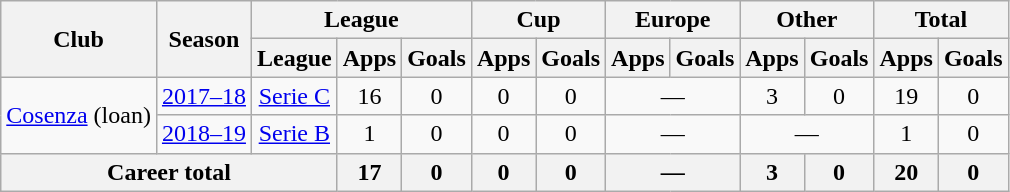<table class="wikitable" style="text-align: center;">
<tr>
<th rowspan="2">Club</th>
<th rowspan="2">Season</th>
<th colspan="3">League</th>
<th colspan="2">Cup</th>
<th colspan="2">Europe</th>
<th colspan="2">Other</th>
<th colspan="2">Total</th>
</tr>
<tr>
<th>League</th>
<th>Apps</th>
<th>Goals</th>
<th>Apps</th>
<th>Goals</th>
<th>Apps</th>
<th>Goals</th>
<th>Apps</th>
<th>Goals</th>
<th>Apps</th>
<th>Goals</th>
</tr>
<tr>
<td rowspan="2"><a href='#'>Cosenza</a> (loan)</td>
<td><a href='#'>2017–18</a></td>
<td><a href='#'>Serie C</a></td>
<td>16</td>
<td>0</td>
<td>0</td>
<td>0</td>
<td colspan="2">—</td>
<td>3</td>
<td>0</td>
<td>19</td>
<td>0</td>
</tr>
<tr>
<td><a href='#'>2018–19</a></td>
<td><a href='#'>Serie B</a></td>
<td>1</td>
<td>0</td>
<td>0</td>
<td>0</td>
<td colspan="2">—</td>
<td colspan="2">—</td>
<td>1</td>
<td>0</td>
</tr>
<tr>
<th colspan="3">Career total</th>
<th>17</th>
<th>0</th>
<th>0</th>
<th>0</th>
<th colspan="2">—</th>
<th>3</th>
<th>0</th>
<th>20</th>
<th>0</th>
</tr>
</table>
